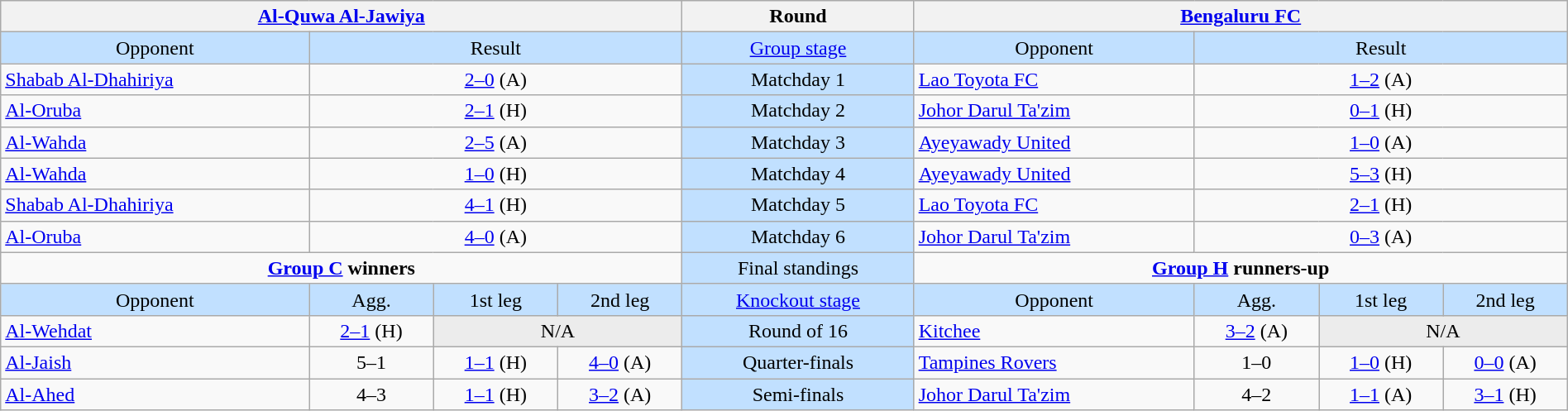<table class="wikitable" style="text-align: center;width: 100%">
<tr>
<th colspan=4> <a href='#'>Al-Quwa Al-Jawiya</a></th>
<th>Round</th>
<th colspan=4> <a href='#'>Bengaluru FC</a></th>
</tr>
<tr bgcolor=#c1e0ff>
<td>Opponent</td>
<td colspan=3>Result</td>
<td><a href='#'>Group stage</a></td>
<td>Opponent</td>
<td colspan=3>Result</td>
</tr>
<tr>
<td align=left> <a href='#'>Shabab Al-Dhahiriya</a></td>
<td colspan=3><a href='#'>2–0</a> (A)</td>
<td bgcolor=#c1e0ff>Matchday 1</td>
<td align=left> <a href='#'>Lao Toyota FC</a></td>
<td colspan=3><a href='#'>1–2</a> (A)</td>
</tr>
<tr>
<td align=left> <a href='#'>Al-Oruba</a></td>
<td colspan=3><a href='#'>2–1</a> (H)</td>
<td bgcolor=#c1e0ff>Matchday 2</td>
<td align=left> <a href='#'>Johor Darul Ta'zim</a></td>
<td colspan=3><a href='#'>0–1</a> (H)</td>
</tr>
<tr>
<td align=left> <a href='#'>Al-Wahda</a></td>
<td colspan=3><a href='#'>2–5</a> (A)</td>
<td bgcolor=#c1e0ff>Matchday 3</td>
<td align=left> <a href='#'>Ayeyawady United</a></td>
<td colspan=3><a href='#'>1–0</a> (A)</td>
</tr>
<tr>
<td align=left> <a href='#'>Al-Wahda</a></td>
<td colspan=3><a href='#'>1–0</a> (H)</td>
<td bgcolor=#c1e0ff>Matchday 4</td>
<td align=left> <a href='#'>Ayeyawady United</a></td>
<td colspan=3><a href='#'>5–3</a> (H)</td>
</tr>
<tr>
<td align=left> <a href='#'>Shabab Al-Dhahiriya</a></td>
<td colspan=3><a href='#'>4–1</a> (H)</td>
<td bgcolor=#c1e0ff>Matchday 5</td>
<td align=left> <a href='#'>Lao Toyota FC</a></td>
<td colspan=3><a href='#'>2–1</a> (H)</td>
</tr>
<tr>
<td align=left> <a href='#'>Al-Oruba</a></td>
<td colspan=3><a href='#'>4–0</a> (A)</td>
<td bgcolor=#c1e0ff>Matchday 6</td>
<td align=left> <a href='#'>Johor Darul Ta'zim</a></td>
<td colspan=3><a href='#'>0–3</a> (A)</td>
</tr>
<tr>
<td colspan=4 align=center valign=top><strong><a href='#'>Group C</a> winners</strong><br></td>
<td bgcolor=#c1e0ff>Final standings</td>
<td colspan=4 align=center valign=top><strong><a href='#'>Group H</a> runners-up</strong><br></td>
</tr>
<tr bgcolor=#c1e0ff>
<td>Opponent</td>
<td>Agg.</td>
<td>1st leg</td>
<td>2nd leg</td>
<td><a href='#'>Knockout stage</a></td>
<td>Opponent</td>
<td>Agg.</td>
<td>1st leg</td>
<td>2nd leg</td>
</tr>
<tr>
<td align=left> <a href='#'>Al-Wehdat</a></td>
<td><a href='#'>2–1</a> (H)</td>
<td colspan=2 bgcolor=#ECECEC>N/A</td>
<td bgcolor=#c1e0ff>Round of 16</td>
<td align=left> <a href='#'>Kitchee</a></td>
<td><a href='#'>3–2</a> (A)</td>
<td colspan=2 bgcolor=#ECECEC>N/A</td>
</tr>
<tr>
<td align=left> <a href='#'>Al-Jaish</a></td>
<td>5–1</td>
<td><a href='#'>1–1</a> (H)</td>
<td><a href='#'>4–0</a> (A)</td>
<td bgcolor=#c1e0ff>Quarter-finals</td>
<td align=left> <a href='#'>Tampines Rovers</a></td>
<td>1–0</td>
<td><a href='#'>1–0</a> (H)</td>
<td><a href='#'>0–0</a> (A)</td>
</tr>
<tr>
<td align=left> <a href='#'>Al-Ahed</a></td>
<td>4–3</td>
<td><a href='#'>1–1</a> (H)</td>
<td><a href='#'>3–2</a> (A)</td>
<td bgcolor=#c1e0ff>Semi-finals</td>
<td align=left> <a href='#'>Johor Darul Ta'zim</a></td>
<td>4–2</td>
<td><a href='#'>1–1</a> (A)</td>
<td><a href='#'>3–1</a> (H)</td>
</tr>
</table>
